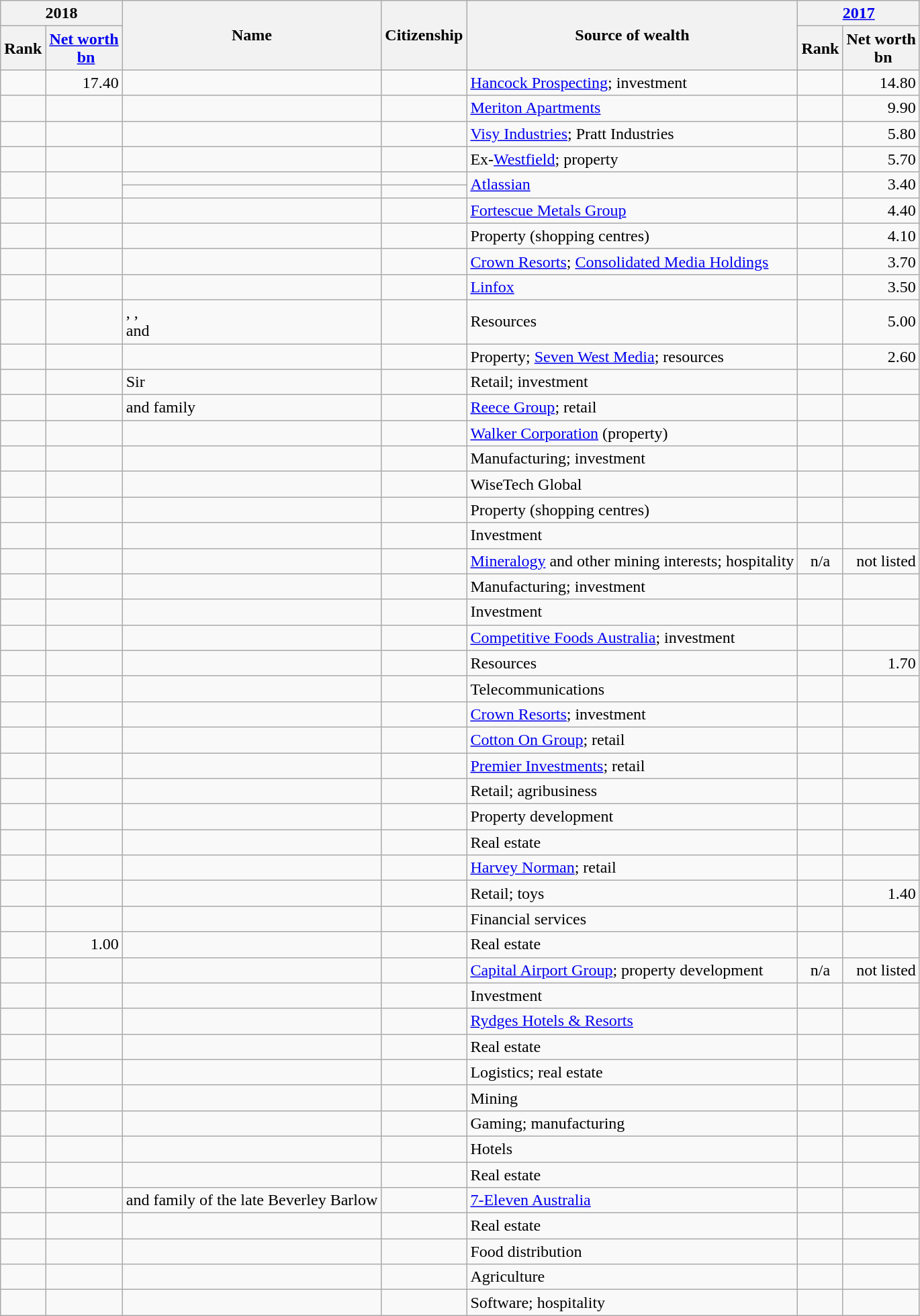<table class="wikitable sortable">
<tr>
<th colspan="2">2018</th>
<th rowspan="2">Name</th>
<th rowspan="2">Citizenship</th>
<th rowspan="2">Source of wealth</th>
<th colspan="2"><a href='#'>2017</a></th>
</tr>
<tr>
<th>Rank</th>
<th><a href='#'>Net worth</a><br> <a href='#'>bn</a></th>
<th>Rank</th>
<th>Net worth<br> bn</th>
</tr>
<tr>
<td align="center"> </td>
<td align="right">17.40 </td>
<td></td>
<td></td>
<td><a href='#'>Hancock Prospecting</a>; investment</td>
<td align="center"> </td>
<td align="right">14.80 </td>
</tr>
<tr>
<td align="center"> </td>
<td align="right"></td>
<td></td>
<td></td>
<td><a href='#'>Meriton Apartments</a></td>
<td align="center"> </td>
<td align="right">9.90 </td>
</tr>
<tr>
<td align="center"> </td>
<td align="right"></td>
<td></td>
<td></td>
<td><a href='#'>Visy Industries</a>; Pratt Industries</td>
<td align="center"> </td>
<td align="right">5.80 </td>
</tr>
<tr>
<td align="center"> </td>
<td align="right"></td>
<td></td>
<td></td>
<td>Ex-<a href='#'>Westfield</a>; property</td>
<td align="center"> </td>
<td align="right">5.70 </td>
</tr>
<tr>
<td rowspan="2" align="center"> </td>
<td rowspan="2" align="right"></td>
<td></td>
<td></td>
<td rowspan="2"><a href='#'>Atlassian</a></td>
<td rowspan="2" align="center"> </td>
<td rowspan="2" align="right">3.40 </td>
</tr>
<tr>
<td></td>
<td></td>
</tr>
<tr>
<td align="center"> </td>
<td align="right"></td>
<td></td>
<td></td>
<td><a href='#'>Fortescue Metals Group</a></td>
<td align="center"> </td>
<td align="right">4.40 </td>
</tr>
<tr>
<td align="center"> </td>
<td align="right"></td>
<td></td>
<td></td>
<td>Property (shopping centres)</td>
<td align="center"> </td>
<td align="right">4.10 </td>
</tr>
<tr>
<td align="center"> </td>
<td align="right"></td>
<td></td>
<td></td>
<td><a href='#'>Crown Resorts</a>; <a href='#'>Consolidated Media Holdings</a></td>
<td align="center"> </td>
<td align="right">3.70 </td>
</tr>
<tr>
<td align="center"> </td>
<td align="right"></td>
<td></td>
<td></td>
<td><a href='#'>Linfox</a></td>
<td align="center"> </td>
<td align="right">3.50 </td>
</tr>
<tr>
<td align="center"> </td>
<td align="right"></td>
<td>, ,<br> and </td>
<td></td>
<td>Resources</td>
<td align="center"> </td>
<td align="right">5.00 </td>
</tr>
<tr>
<td align="center"> </td>
<td align="right"></td>
<td></td>
<td></td>
<td>Property; <a href='#'>Seven West Media</a>; resources</td>
<td align="center"> </td>
<td align="right">2.60 </td>
</tr>
<tr>
<td align="center"> </td>
<td align="right"></td>
<td>Sir </td>
<td><br></td>
<td>Retail; investment</td>
<td align="center"> </td>
<td align="right"></td>
</tr>
<tr>
<td align="center"> </td>
<td align="right"></td>
<td> and family</td>
<td></td>
<td><a href='#'>Reece Group</a>; retail</td>
<td align="center"> </td>
<td align="right"></td>
</tr>
<tr>
<td align="center"> </td>
<td align="right"></td>
<td></td>
<td></td>
<td><a href='#'>Walker Corporation</a> (property)</td>
<td align="center"> </td>
<td align="right"></td>
</tr>
<tr>
<td align="center"> </td>
<td align="right"></td>
<td></td>
<td></td>
<td>Manufacturing; investment</td>
<td align="center"> </td>
<td align="right"></td>
</tr>
<tr>
<td align="center"> </td>
<td align="right"></td>
<td></td>
<td></td>
<td>WiseTech Global</td>
<td align="center"> </td>
<td align="right"></td>
</tr>
<tr>
<td align="center"> </td>
<td align="right"></td>
<td></td>
<td></td>
<td>Property (shopping centres)</td>
<td align="center"> </td>
<td align="right"></td>
</tr>
<tr>
<td align="center"> </td>
<td align="right"></td>
<td></td>
<td></td>
<td>Investment</td>
<td align="center"> </td>
<td align="right"></td>
</tr>
<tr>
<td align="center"> </td>
<td align="right"></td>
<td></td>
<td></td>
<td><a href='#'>Mineralogy</a> and other mining interests; hospitality</td>
<td align="center">n/a </td>
<td align="right">not listed</td>
</tr>
<tr>
<td align="center"> </td>
<td align="right"></td>
<td></td>
<td></td>
<td>Manufacturing; investment</td>
<td align="center"> </td>
<td align="right"></td>
</tr>
<tr>
<td align="center"> </td>
<td align="right"></td>
<td></td>
<td></td>
<td>Investment</td>
<td align="center"> </td>
<td align="right"></td>
</tr>
<tr>
<td align="center"> </td>
<td align="right"></td>
<td></td>
<td></td>
<td><a href='#'>Competitive Foods Australia</a>; investment</td>
<td align="center"> </td>
<td align="right"></td>
</tr>
<tr>
<td align="center"> </td>
<td align="right"></td>
<td></td>
<td></td>
<td>Resources</td>
<td align="center"> </td>
<td align="right">1.70 </td>
</tr>
<tr>
<td align="center"> </td>
<td align="right"></td>
<td></td>
<td></td>
<td>Telecommunications</td>
<td align="center"> </td>
<td align="right"></td>
</tr>
<tr>
<td align="center"> </td>
<td align="right"></td>
<td></td>
<td></td>
<td><a href='#'>Crown Resorts</a>; investment</td>
<td align="center"></td>
<td align="right"></td>
</tr>
<tr>
<td align="center"> </td>
<td align="right"></td>
<td></td>
<td></td>
<td><a href='#'>Cotton On Group</a>; retail</td>
<td align="center"></td>
<td align="right"></td>
</tr>
<tr>
<td align="center"> </td>
<td align="right"></td>
<td></td>
<td></td>
<td><a href='#'>Premier Investments</a>; retail</td>
<td align="center"> </td>
<td align="right"></td>
</tr>
<tr>
<td align="center"> </td>
<td align="right"></td>
<td></td>
<td></td>
<td>Retail; agribusiness</td>
<td align="center"> </td>
<td align="right"></td>
</tr>
<tr>
<td align="center"> </td>
<td align="right"></td>
<td></td>
<td></td>
<td>Property development</td>
<td align="center"> </td>
<td align="right"></td>
</tr>
<tr>
<td align="center"> </td>
<td align="right"></td>
<td></td>
<td></td>
<td>Real estate</td>
<td align="center"></td>
<td align="right"></td>
</tr>
<tr>
<td align="center"> </td>
<td align="right"></td>
<td></td>
<td></td>
<td><a href='#'>Harvey Norman</a>; retail</td>
<td align="center"> </td>
<td align="right"></td>
</tr>
<tr>
<td align="center"> </td>
<td align="right"></td>
<td></td>
<td></td>
<td>Retail; toys</td>
<td align="center"> </td>
<td align="right">1.40 </td>
</tr>
<tr>
<td align="center"> </td>
<td align="right"></td>
<td></td>
<td></td>
<td>Financial services</td>
<td align="center"> </td>
<td align="right"></td>
</tr>
<tr>
<td align="center"></td>
<td align="right">1.00</td>
<td></td>
<td></td>
<td>Real estate</td>
<td align="center"></td>
<td align="right"></td>
</tr>
<tr>
<td align="center"> </td>
<td align="right"></td>
<td></td>
<td></td>
<td><a href='#'>Capital Airport Group</a>; property development</td>
<td align="center">n/a </td>
<td align="right">not listed</td>
</tr>
<tr>
<td align="center"> </td>
<td align="right"></td>
<td></td>
<td></td>
<td>Investment</td>
<td align="center"> </td>
<td align="right"></td>
</tr>
<tr>
<td align="center"> </td>
<td align="right"></td>
<td></td>
<td></td>
<td><a href='#'>Rydges Hotels & Resorts</a></td>
<td align="center"></td>
<td align="right"></td>
</tr>
<tr>
<td align="center"> </td>
<td align="right"></td>
<td></td>
<td></td>
<td>Real estate</td>
<td align="center"></td>
<td align="right"></td>
</tr>
<tr>
<td align="center"> </td>
<td align="right"></td>
<td></td>
<td></td>
<td>Logistics; real estate</td>
<td align="center"></td>
<td align="right"></td>
</tr>
<tr>
<td align="center"> </td>
<td align="right"></td>
<td></td>
<td></td>
<td>Mining</td>
<td align="center"></td>
<td align="right"></td>
</tr>
<tr>
<td align="center"> </td>
<td align="right"></td>
<td></td>
<td></td>
<td>Gaming; manufacturing</td>
<td align="center"> </td>
<td align="right"></td>
</tr>
<tr>
<td align="center"> </td>
<td align="right"></td>
<td></td>
<td></td>
<td>Hotels</td>
<td align="center"></td>
<td align="right"></td>
</tr>
<tr>
<td align="center"> </td>
<td align="right"></td>
<td></td>
<td></td>
<td>Real estate</td>
<td align="center"></td>
<td align="right"></td>
</tr>
<tr>
<td align="center"> </td>
<td align="right"></td>
<td> and family of the late Beverley Barlow</td>
<td></td>
<td><a href='#'>7-Eleven Australia</a></td>
<td align="center"></td>
<td align="right"></td>
</tr>
<tr>
<td align="center"> </td>
<td align="right"></td>
<td></td>
<td></td>
<td>Real estate</td>
<td align="center"></td>
<td align="right"></td>
</tr>
<tr>
<td align="center"> </td>
<td align="right"></td>
<td></td>
<td></td>
<td>Food distribution</td>
<td align="center"></td>
<td align="right"></td>
</tr>
<tr>
<td align="center"> </td>
<td align="right"></td>
<td></td>
<td></td>
<td>Agriculture</td>
<td align="center"></td>
<td align="right"></td>
</tr>
<tr>
<td align="center"> </td>
<td align="right"></td>
<td></td>
<td></td>
<td>Software; hospitality</td>
<td align="center"></td>
<td align="right"></td>
</tr>
</table>
